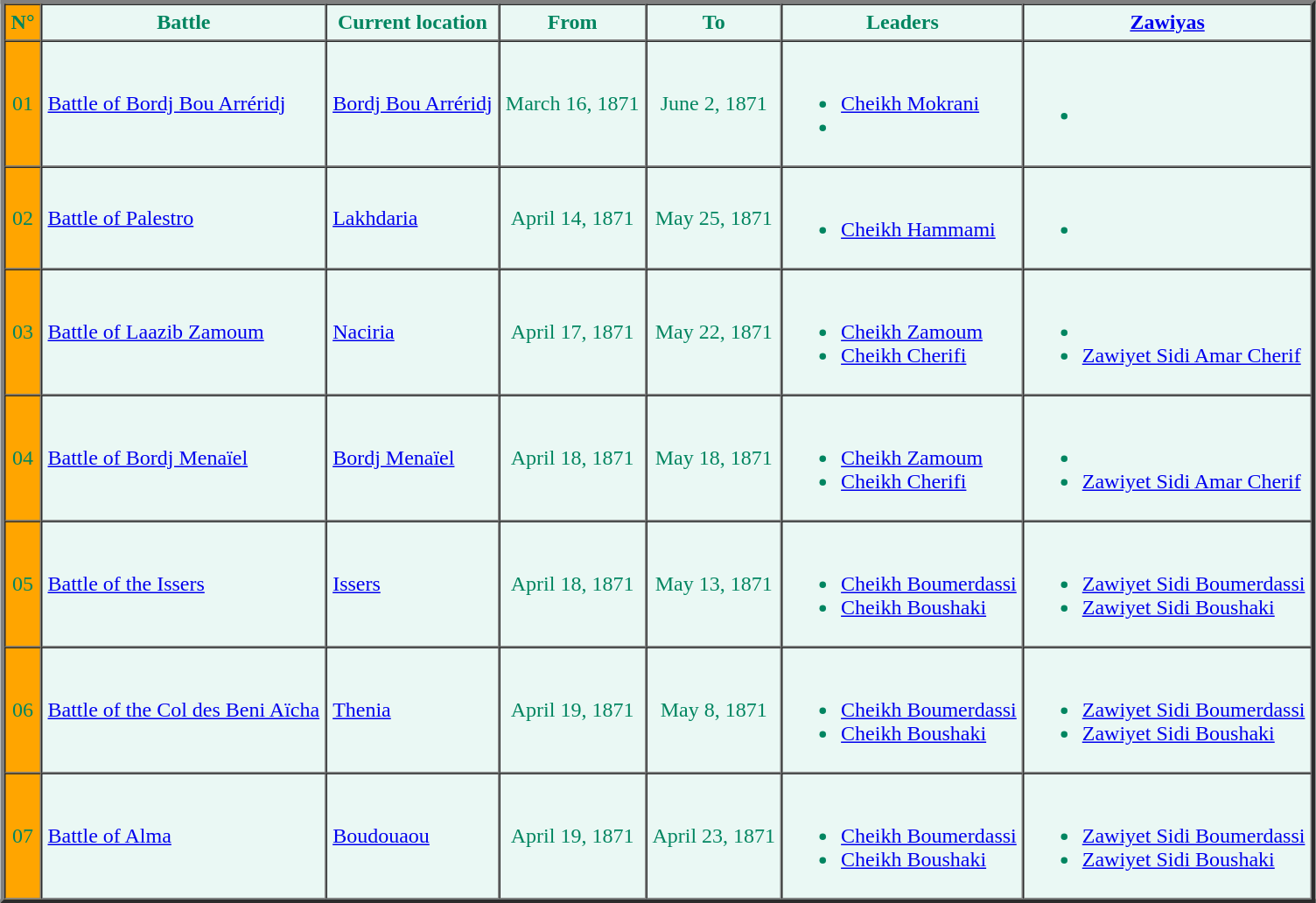<table align=center border=3 cellpadding=4 cellspacing=0 style="background-color:#eaf8f4; color:#008560" align="center">
<tr>
<th align=center style="background-color:Orange;">N°</th>
<th align=center>Battle</th>
<th align=center>Current location</th>
<th align=center>From</th>
<th align=center>To</th>
<th align=center>Leaders</th>
<th align=center><a href='#'>Zawiyas</a></th>
</tr>
<tr>
<td align=center style="background-color:Orange;">01</td>
<td align=left><a href='#'>Battle of Bordj Bou Arréridj</a></td>
<td align=left><a href='#'>Bordj Bou Arréridj</a></td>
<td align=center>March 16, 1871</td>
<td align=center>June 2, 1871</td>
<td><br><ul><li><a href='#'>Cheikh Mokrani</a></li><li></li></ul></td>
<td><br><ul><li></li></ul></td>
</tr>
<tr>
<td align=center style="background-color:Orange;">02</td>
<td align=left><a href='#'>Battle of Palestro</a></td>
<td align=left><a href='#'>Lakhdaria</a></td>
<td align=center>April 14, 1871</td>
<td align=center>May 25, 1871</td>
<td><br><ul><li><a href='#'>Cheikh Hammami</a></li></ul></td>
<td><br><ul><li></li></ul></td>
</tr>
<tr>
<td align=center style="background-color:Orange;">03</td>
<td align=left><a href='#'>Battle of Laazib Zamoum</a></td>
<td align=left><a href='#'>Naciria</a></td>
<td align=center>April 17, 1871</td>
<td align=center>May 22, 1871</td>
<td><br><ul><li><a href='#'>Cheikh Zamoum</a></li><li><a href='#'>Cheikh Cherifi</a></li></ul></td>
<td><br><ul><li></li><li><a href='#'>Zawiyet Sidi Amar Cherif</a></li></ul></td>
</tr>
<tr>
<td align=center style="background-color:Orange;">04</td>
<td align=left><a href='#'>Battle of Bordj Menaïel</a></td>
<td align=left><a href='#'>Bordj Menaïel</a></td>
<td align=center>April 18, 1871</td>
<td align=center>May 18, 1871</td>
<td><br><ul><li><a href='#'>Cheikh Zamoum</a></li><li><a href='#'>Cheikh Cherifi</a></li></ul></td>
<td><br><ul><li></li><li><a href='#'>Zawiyet Sidi Amar Cherif</a></li></ul></td>
</tr>
<tr>
<td align=center style="background-color:Orange;">05</td>
<td align=left><a href='#'>Battle of the Issers</a></td>
<td align=left><a href='#'>Issers</a></td>
<td align=center>April 18, 1871</td>
<td align=center>May 13, 1871</td>
<td><br><ul><li><a href='#'>Cheikh Boumerdassi</a></li><li><a href='#'>Cheikh Boushaki</a></li></ul></td>
<td><br><ul><li><a href='#'>Zawiyet Sidi Boumerdassi</a></li><li><a href='#'>Zawiyet Sidi Boushaki</a></li></ul></td>
</tr>
<tr>
<td align=center style="background-color:Orange;">06</td>
<td align=left><a href='#'>Battle of the Col des Beni Aïcha</a></td>
<td align=left><a href='#'>Thenia</a></td>
<td align=center>April 19, 1871</td>
<td align=center>May 8, 1871</td>
<td><br><ul><li><a href='#'>Cheikh Boumerdassi</a></li><li><a href='#'>Cheikh Boushaki</a></li></ul></td>
<td><br><ul><li><a href='#'>Zawiyet Sidi Boumerdassi</a></li><li><a href='#'>Zawiyet Sidi Boushaki</a></li></ul></td>
</tr>
<tr>
<td align=center style="background-color:Orange;">07</td>
<td align=left><a href='#'>Battle of Alma</a></td>
<td align=left><a href='#'>Boudouaou</a></td>
<td align=center>April 19, 1871</td>
<td align=center>April 23, 1871</td>
<td><br><ul><li><a href='#'>Cheikh Boumerdassi</a></li><li><a href='#'>Cheikh Boushaki</a></li></ul></td>
<td><br><ul><li><a href='#'>Zawiyet Sidi Boumerdassi</a></li><li><a href='#'>Zawiyet Sidi Boushaki</a></li></ul></td>
</tr>
</table>
